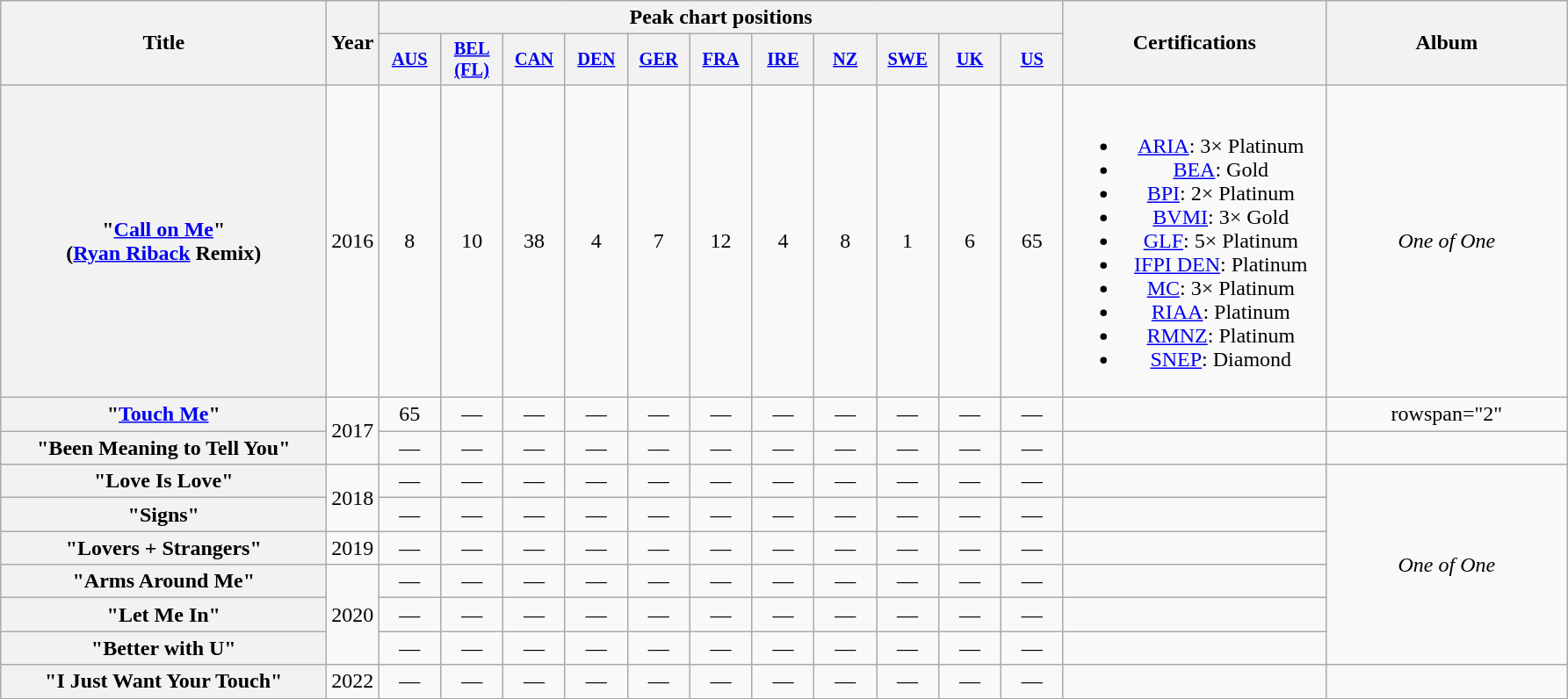<table class="wikitable plainrowheaders" style="text-align:center;">
<tr>
<th scope="col" rowspan="2" style="width:15em;">Title</th>
<th scope="col" rowspan="2" style="width:1em;">Year</th>
<th scope="col" colspan="11">Peak chart positions</th>
<th scope="col" rowspan="2" style="width:12em;">Certifications</th>
<th scope="col" rowspan="2" style="width:11em;">Album</th>
</tr>
<tr>
<th scope="col" style="width:3em;font-size:85%;"><a href='#'>AUS</a><br></th>
<th scope="col" style="width:3em;font-size:85%;"><a href='#'>BEL<br>(FL)</a><br></th>
<th scope="col" style="width:3em;font-size:85%;"><a href='#'>CAN</a><br></th>
<th scope="col" style="width:3em;font-size:85%;"><a href='#'>DEN</a><br></th>
<th scope="col" style="width:3em;font-size:85%;"><a href='#'>GER</a><br></th>
<th scope="col" style="width:3em;font-size:85%;"><a href='#'>FRA</a><br></th>
<th scope="col" style="width:3em;font-size:85%;"><a href='#'>IRE</a><br></th>
<th scope="col" style="width:3em;font-size:85%;"><a href='#'>NZ</a><br></th>
<th scope="col" style="width:3em;font-size:85%;"><a href='#'>SWE</a><br></th>
<th scope="col" style="width:3em;font-size:85%;"><a href='#'>UK</a><br></th>
<th scope="col" style="width:3em;font-size:85%;"><a href='#'>US</a><br></th>
</tr>
<tr>
<th scope="row">"<a href='#'>Call on Me</a>"<br><span>(<a href='#'>Ryan Riback</a> Remix)</span></th>
<td>2016</td>
<td>8</td>
<td>10</td>
<td>38</td>
<td>4</td>
<td>7</td>
<td>12</td>
<td>4</td>
<td>8</td>
<td>1</td>
<td>6</td>
<td>65</td>
<td><br><ul><li><a href='#'>ARIA</a>: 3× Platinum</li><li><a href='#'>BEA</a>: Gold</li><li><a href='#'>BPI</a>: 2× Platinum</li><li><a href='#'>BVMI</a>: 3× Gold</li><li><a href='#'>GLF</a>: 5× Platinum</li><li><a href='#'>IFPI DEN</a>: Platinum</li><li><a href='#'>MC</a>: 3× Platinum</li><li><a href='#'>RIAA</a>: Platinum</li><li><a href='#'>RMNZ</a>: Platinum</li><li><a href='#'>SNEP</a>: Diamond</li></ul></td>
<td><em>One of One</em></td>
</tr>
<tr>
<th scope="row">"<a href='#'>Touch Me</a>"</th>
<td rowspan="2">2017</td>
<td>65</td>
<td>—</td>
<td>—</td>
<td>—</td>
<td>—</td>
<td>—</td>
<td>—</td>
<td>—</td>
<td>—</td>
<td>—</td>
<td>—</td>
<td></td>
<td>rowspan="2" </td>
</tr>
<tr>
<th scope="row">"Been Meaning to Tell You"</th>
<td>—</td>
<td>—</td>
<td>—</td>
<td>—</td>
<td>—</td>
<td>—</td>
<td>—</td>
<td>—</td>
<td>—</td>
<td>—</td>
<td>—</td>
<td></td>
</tr>
<tr>
<th scope="row">"Love Is Love"</th>
<td rowspan="2">2018</td>
<td>—</td>
<td>—</td>
<td>—</td>
<td>—</td>
<td>—</td>
<td>—</td>
<td>—</td>
<td>—</td>
<td>—</td>
<td>—</td>
<td>—</td>
<td></td>
<td rowspan="6"><em>One of One</em></td>
</tr>
<tr>
<th scope="row">"Signs"</th>
<td>—</td>
<td>—</td>
<td>—</td>
<td>—</td>
<td>—</td>
<td>—</td>
<td>—</td>
<td>—</td>
<td>—</td>
<td>—</td>
<td>—</td>
<td></td>
</tr>
<tr>
<th scope="row">"Lovers + Strangers"</th>
<td>2019</td>
<td>—</td>
<td>—</td>
<td>—</td>
<td>—</td>
<td>—</td>
<td>—</td>
<td>—</td>
<td>—</td>
<td>—</td>
<td>—</td>
<td>—</td>
<td></td>
</tr>
<tr>
<th scope="row">"Arms Around Me"</th>
<td rowspan="3">2020</td>
<td>—</td>
<td>—</td>
<td>—</td>
<td>—</td>
<td>—</td>
<td>—</td>
<td>—</td>
<td>—</td>
<td>—</td>
<td>—</td>
<td>—</td>
<td></td>
</tr>
<tr>
<th scope="row">"Let Me In"</th>
<td>—</td>
<td>—</td>
<td>—</td>
<td>—</td>
<td>—</td>
<td>—</td>
<td>—</td>
<td>—</td>
<td>—</td>
<td>—</td>
<td>—</td>
<td></td>
</tr>
<tr>
<th scope="row">"Better with U"</th>
<td>—</td>
<td>—</td>
<td>—</td>
<td>—</td>
<td>—</td>
<td>—</td>
<td>—</td>
<td>—</td>
<td>—</td>
<td>—</td>
<td>—</td>
<td></td>
</tr>
<tr>
<th scope="row">"I Just Want Your Touch" <br> </th>
<td>2022</td>
<td>—</td>
<td>—</td>
<td>—</td>
<td>—</td>
<td>—</td>
<td>—</td>
<td>—</td>
<td>—</td>
<td>—</td>
<td>—</td>
<td>—</td>
<td></td>
<td></td>
</tr>
</table>
